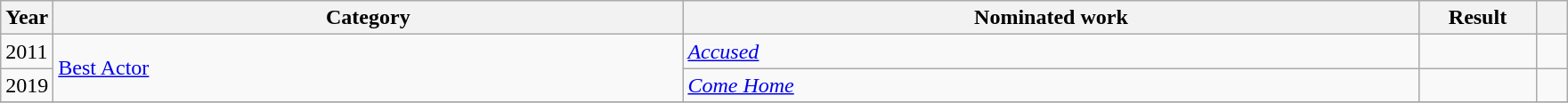<table class=wikitable>
<tr>
<th scope="col" style="width:1em;">Year</th>
<th scope="col" style="width:29em;">Category</th>
<th scope="col" style="width:34em;">Nominated work</th>
<th scope="col" style="width:5em;">Result</th>
<th scope="col" style="width:1em;"></th>
</tr>
<tr>
<td>2011</td>
<td rowspan="2"><a href='#'>Best Actor</a></td>
<td><em><a href='#'>Accused</a></em></td>
<td></td>
<td></td>
</tr>
<tr>
<td>2019</td>
<td><em><a href='#'>Come Home</a></em></td>
<td></td>
<td></td>
</tr>
<tr>
</tr>
</table>
